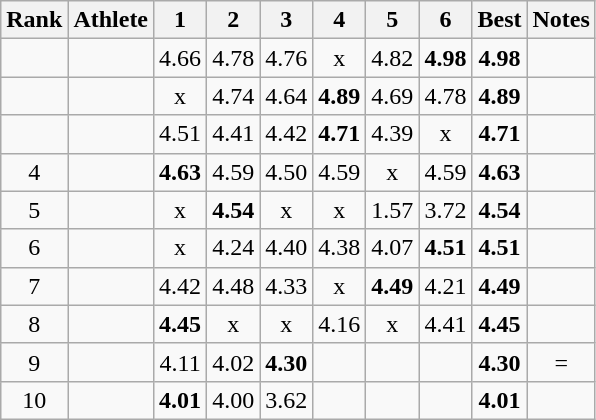<table class="wikitable sortable" style="text-align:center">
<tr>
<th>Rank</th>
<th>Athlete</th>
<th>1</th>
<th>2</th>
<th>3</th>
<th>4</th>
<th>5</th>
<th>6</th>
<th>Best</th>
<th>Notes</th>
</tr>
<tr>
<td></td>
<td style="text-align:left"></td>
<td>4.66</td>
<td>4.78</td>
<td>4.76</td>
<td>x</td>
<td>4.82</td>
<td><strong>4.98</strong></td>
<td><strong>4.98</strong></td>
<td></td>
</tr>
<tr>
<td></td>
<td style="text-align:left"></td>
<td>x</td>
<td>4.74</td>
<td>4.64</td>
<td><strong>4.89</strong></td>
<td>4.69</td>
<td>4.78</td>
<td><strong>4.89</strong></td>
<td></td>
</tr>
<tr>
<td></td>
<td style="text-align:left"></td>
<td>4.51</td>
<td>4.41</td>
<td>4.42</td>
<td><strong>4.71</strong></td>
<td>4.39</td>
<td>x</td>
<td><strong>4.71</strong></td>
<td></td>
</tr>
<tr>
<td>4</td>
<td style="text-align:left"></td>
<td><strong>4.63</strong></td>
<td>4.59</td>
<td>4.50</td>
<td>4.59</td>
<td>x</td>
<td>4.59</td>
<td><strong>4.63</strong></td>
<td></td>
</tr>
<tr>
<td>5</td>
<td style="text-align:left"></td>
<td>x</td>
<td><strong>4.54</strong></td>
<td>x</td>
<td>x</td>
<td>1.57</td>
<td>3.72</td>
<td><strong>4.54</strong></td>
<td></td>
</tr>
<tr>
<td>6</td>
<td style="text-align:left"></td>
<td>x</td>
<td>4.24</td>
<td>4.40</td>
<td>4.38</td>
<td>4.07</td>
<td><strong>4.51</strong></td>
<td><strong>4.51</strong></td>
<td></td>
</tr>
<tr>
<td>7</td>
<td style="text-align:left"></td>
<td>4.42</td>
<td>4.48</td>
<td>4.33</td>
<td>x</td>
<td><strong>4.49</strong></td>
<td>4.21</td>
<td><strong>4.49</strong></td>
<td></td>
</tr>
<tr>
<td>8</td>
<td style="text-align:left"></td>
<td><strong>4.45</strong></td>
<td>x</td>
<td>x</td>
<td>4.16</td>
<td>x</td>
<td>4.41</td>
<td><strong>4.45</strong></td>
<td></td>
</tr>
<tr>
<td>9</td>
<td style="text-align:left"></td>
<td>4.11</td>
<td>4.02</td>
<td><strong>4.30</strong></td>
<td></td>
<td></td>
<td></td>
<td><strong>4.30</strong></td>
<td>=</td>
</tr>
<tr>
<td>10</td>
<td style="text-align:left"></td>
<td><strong>4.01</strong></td>
<td>4.00</td>
<td>3.62</td>
<td></td>
<td></td>
<td></td>
<td><strong>4.01</strong></td>
<td></td>
</tr>
</table>
